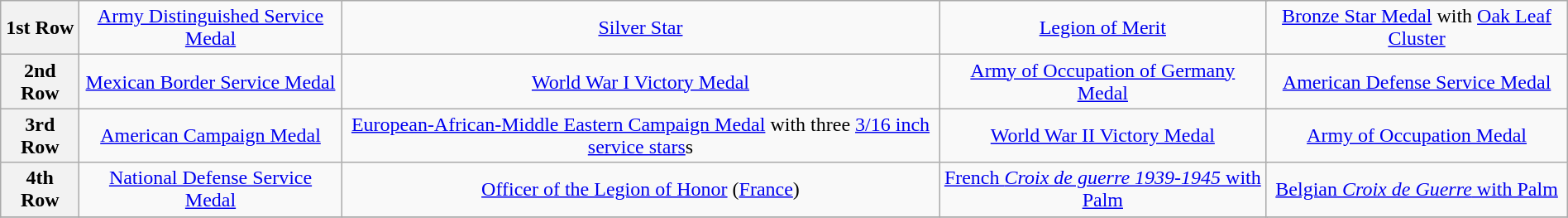<table class="wikitable" style="margin:1em auto; text-align:center;">
<tr>
<th>1st Row</th>
<td colspan="4"><a href='#'>Army Distinguished Service Medal</a></td>
<td colspan="4"><a href='#'>Silver Star</a></td>
<td colspan="4"><a href='#'>Legion of Merit</a></td>
<td colspan="4"><a href='#'>Bronze Star Medal</a> with <a href='#'>Oak Leaf Cluster</a></td>
</tr>
<tr>
<th>2nd Row</th>
<td colspan="4"><a href='#'>Mexican Border Service Medal</a></td>
<td colspan="4"><a href='#'>World War I Victory Medal</a></td>
<td colspan="4"><a href='#'>Army of Occupation of Germany Medal</a></td>
<td colspan="4"><a href='#'>American Defense Service Medal</a></td>
</tr>
<tr>
<th>3rd Row</th>
<td colspan="4"><a href='#'>American Campaign Medal</a></td>
<td colspan="4"><a href='#'>European-African-Middle Eastern Campaign Medal</a> with three <a href='#'>3/16 inch service stars</a>s</td>
<td colspan="4"><a href='#'>World War II Victory Medal</a></td>
<td colspan="4"><a href='#'>Army of Occupation Medal</a></td>
</tr>
<tr>
<th>4th Row</th>
<td colspan="4"><a href='#'>National Defense Service Medal</a></td>
<td colspan="4"><a href='#'>Officer of the Legion of Honor</a> (<a href='#'>France</a>)</td>
<td colspan="4"><a href='#'>French <em>Croix de guerre 1939-1945</em> with Palm</a></td>
<td colspan="4"><a href='#'>Belgian <em>Croix de Guerre</em> with Palm</a></td>
</tr>
<tr>
</tr>
</table>
